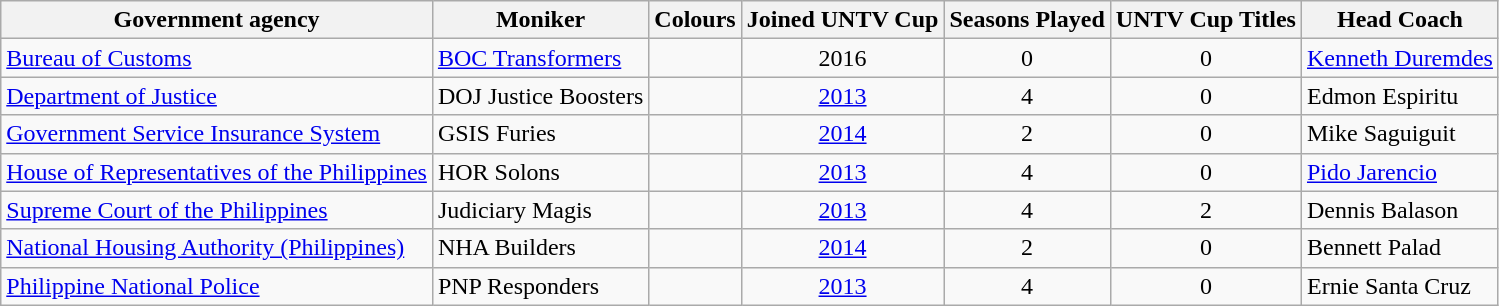<table class=wikitable>
<tr>
<th>Government agency</th>
<th>Moniker</th>
<th>Colours</th>
<th>Joined UNTV Cup</th>
<th>Seasons Played</th>
<th>UNTV Cup Titles</th>
<th>Head Coach</th>
</tr>
<tr>
<td><a href='#'>Bureau of Customs</a></td>
<td><a href='#'>BOC Transformers</a></td>
<td align=center;>  </td>
<td style="text-align:center;">2016</td>
<td style="text-align:center;">0</td>
<td style="text-align:center;">0</td>
<td><a href='#'>Kenneth Duremdes</a></td>
</tr>
<tr>
<td><a href='#'>Department of Justice</a></td>
<td>DOJ Justice Boosters</td>
<td align=center;></td>
<td style="text-align:center;"><a href='#'>2013</a></td>
<td style="text-align:center;">4</td>
<td style="text-align:center;">0</td>
<td>Edmon Espiritu</td>
</tr>
<tr>
<td><a href='#'>Government Service Insurance System</a></td>
<td>GSIS Furies</td>
<td align=center;></td>
<td style="text-align:center;"><a href='#'>2014</a></td>
<td style="text-align:center;">2</td>
<td style="text-align:center;">0</td>
<td>Mike Saguiguit</td>
</tr>
<tr>
<td><a href='#'>House of Representatives of the Philippines</a></td>
<td>HOR Solons</td>
<td align=center;></td>
<td style="text-align:center;"><a href='#'>2013</a></td>
<td style="text-align:center;">4</td>
<td style="text-align:center;">0</td>
<td><a href='#'>Pido Jarencio</a></td>
</tr>
<tr>
<td><a href='#'>Supreme Court of the Philippines</a></td>
<td>Judiciary Magis</td>
<td align=center;></td>
<td style="text-align:center;"><a href='#'>2013</a></td>
<td style="text-align:center;">4</td>
<td style="text-align:center;">2</td>
<td>Dennis Balason</td>
</tr>
<tr>
<td><a href='#'>National Housing Authority (Philippines)</a></td>
<td>NHA Builders</td>
<td align=center;></td>
<td style="text-align:center;"><a href='#'>2014</a></td>
<td style="text-align:center;">2</td>
<td style="text-align:center;">0</td>
<td>Bennett Palad</td>
</tr>
<tr>
<td><a href='#'>Philippine National Police</a></td>
<td>PNP Responders</td>
<td align=center;></td>
<td style="text-align:center;"><a href='#'>2013</a></td>
<td style="text-align:center;">4</td>
<td style="text-align:center;">0</td>
<td>Ernie Santa Cruz</td>
</tr>
</table>
